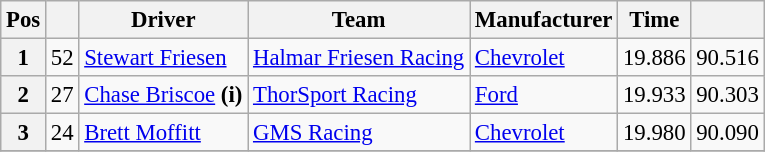<table class="wikitable" style="font-size:95%">
<tr>
<th>Pos</th>
<th></th>
<th>Driver</th>
<th>Team</th>
<th>Manufacturer</th>
<th>Time</th>
<th></th>
</tr>
<tr>
<th>1</th>
<td>52</td>
<td><a href='#'>Stewart Friesen</a></td>
<td><a href='#'>Halmar Friesen Racing</a></td>
<td><a href='#'>Chevrolet</a></td>
<td>19.886</td>
<td>90.516</td>
</tr>
<tr>
<th>2</th>
<td>27</td>
<td><a href='#'>Chase Briscoe</a> <strong>(i)</strong></td>
<td><a href='#'>ThorSport Racing</a></td>
<td><a href='#'>Ford</a></td>
<td>19.933</td>
<td>90.303</td>
</tr>
<tr>
<th>3</th>
<td>24</td>
<td><a href='#'>Brett Moffitt</a></td>
<td><a href='#'>GMS Racing</a></td>
<td><a href='#'>Chevrolet</a></td>
<td>19.980</td>
<td>90.090</td>
</tr>
<tr>
</tr>
</table>
